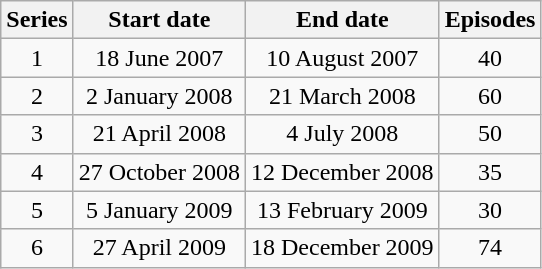<table class="wikitable" style="text-align:center;">
<tr>
<th>Series</th>
<th>Start date</th>
<th>End date</th>
<th>Episodes</th>
</tr>
<tr>
<td>1</td>
<td>18 June 2007</td>
<td>10 August 2007</td>
<td>40</td>
</tr>
<tr>
<td>2</td>
<td>2 January 2008</td>
<td>21 March 2008</td>
<td>60</td>
</tr>
<tr>
<td>3</td>
<td>21 April 2008</td>
<td>4 July 2008</td>
<td>50</td>
</tr>
<tr>
<td>4</td>
<td>27 October 2008</td>
<td>12 December 2008</td>
<td>35</td>
</tr>
<tr>
<td>5</td>
<td>5 January 2009</td>
<td>13 February 2009</td>
<td>30</td>
</tr>
<tr>
<td>6</td>
<td>27 April 2009</td>
<td>18 December 2009</td>
<td>74</td>
</tr>
</table>
